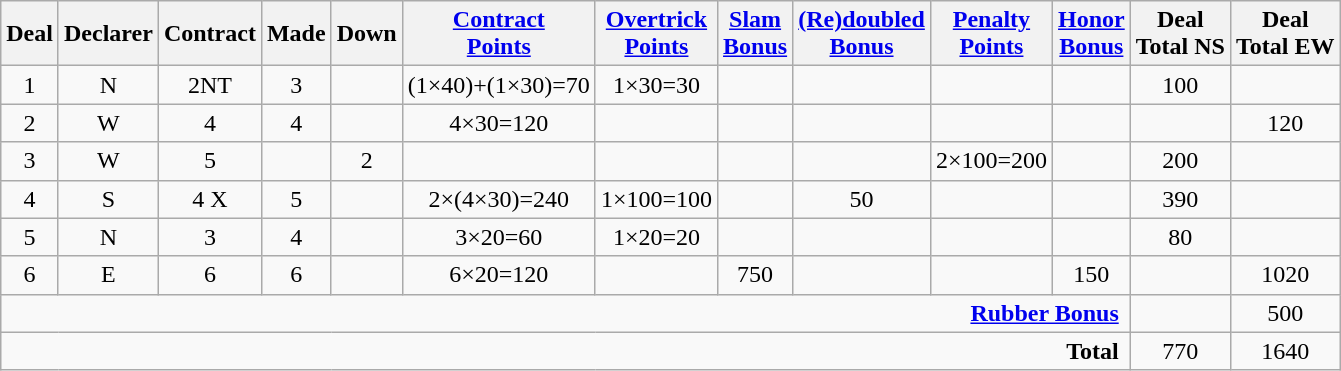<table class="wikitable">
<tr>
<th>Deal</th>
<th>Declarer</th>
<th>Contract</th>
<th>Made</th>
<th>Down</th>
<th><a href='#'>Contract<br>Points</a></th>
<th><a href='#'>Overtrick<br>Points</a></th>
<th><a href='#'>Slam<br> Bonus</a></th>
<th><a href='#'>(Re)doubled<br>Bonus</a></th>
<th><a href='#'>Penalty<br>Points</a></th>
<th><a href='#'>Honor<br>Bonus</a></th>
<th>Deal<br>Total NS</th>
<th>Deal<br>Total EW</th>
</tr>
<tr align="center">
<td>1</td>
<td>N</td>
<td>2NT</td>
<td>3</td>
<td></td>
<td>(1×40)+(1×30)=70</td>
<td>1×30=30</td>
<td></td>
<td></td>
<td></td>
<td></td>
<td>100</td>
<td></td>
</tr>
<tr align="center">
<td>2</td>
<td>W</td>
<td>4</td>
<td>4</td>
<td></td>
<td>4×30=120</td>
<td></td>
<td></td>
<td></td>
<td></td>
<td></td>
<td></td>
<td>120</td>
</tr>
<tr align="center">
<td>3</td>
<td>W</td>
<td>5</td>
<td></td>
<td>2</td>
<td></td>
<td></td>
<td></td>
<td></td>
<td>2×100=200</td>
<td></td>
<td>200</td>
<td></td>
</tr>
<tr align="center">
<td>4</td>
<td>S</td>
<td>4 X</td>
<td>5</td>
<td></td>
<td>2×(4×30)=240</td>
<td>1×100=100</td>
<td></td>
<td>50</td>
<td></td>
<td></td>
<td>390</td>
<td></td>
</tr>
<tr align="center">
<td>5</td>
<td>N</td>
<td>3</td>
<td>4</td>
<td></td>
<td>3×20=60</td>
<td>1×20=20</td>
<td></td>
<td></td>
<td></td>
<td></td>
<td>80</td>
<td></td>
</tr>
<tr align="center">
<td>6</td>
<td>E</td>
<td>6</td>
<td>6</td>
<td></td>
<td>6×20=120</td>
<td></td>
<td>750</td>
<td></td>
<td></td>
<td>150</td>
<td></td>
<td>1020</td>
</tr>
<tr align="center">
<td colspan=11 align=right><strong><a href='#'>Rubber Bonus</a></strong> </td>
<td></td>
<td>500</td>
</tr>
<tr align="center">
<td colspan=11 align=right><strong>Total</strong> </td>
<td>770</td>
<td>1640</td>
</tr>
</table>
